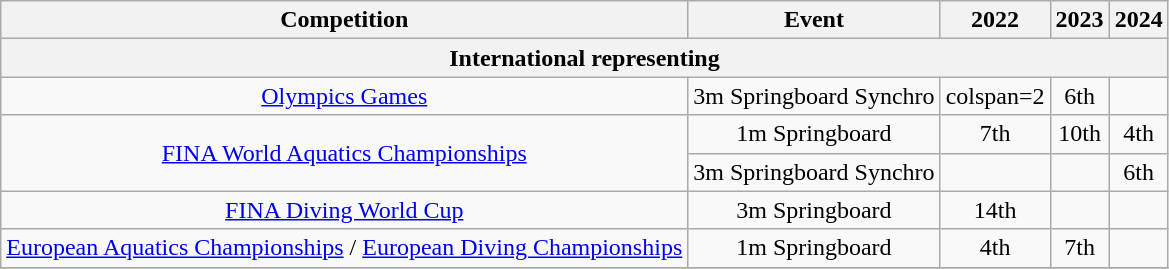<table class="wikitable" style="text-align:center;">
<tr>
<th>Competition</th>
<th>Event</th>
<th>2022</th>
<th>2023</th>
<th>2024</th>
</tr>
<tr>
<th colspan="5">International representing </th>
</tr>
<tr>
<td><a href='#'>Olympics Games</a></td>
<td>3m Springboard Synchro</td>
<td>colspan=2 </td>
<td>6th</td>
</tr>
<tr>
<td rowspan="2"><a href='#'>FINA World Aquatics Championships</a></td>
<td>1m Springboard</td>
<td>7th</td>
<td>10th</td>
<td>4th</td>
</tr>
<tr>
<td>3m Springboard Synchro</td>
<td></td>
<td></td>
<td>6th</td>
</tr>
<tr>
<td rowspan="1"><a href='#'>FINA Diving World Cup</a></td>
<td>3m Springboard</td>
<td>14th</td>
<td></td>
<td></td>
</tr>
<tr>
<td rowspan="1"><a href='#'>European Aquatics Championships</a> / <a href='#'>European Diving Championships</a></td>
<td>1m Springboard</td>
<td>4th</td>
<td>7th</td>
<td></td>
</tr>
<tr>
</tr>
</table>
